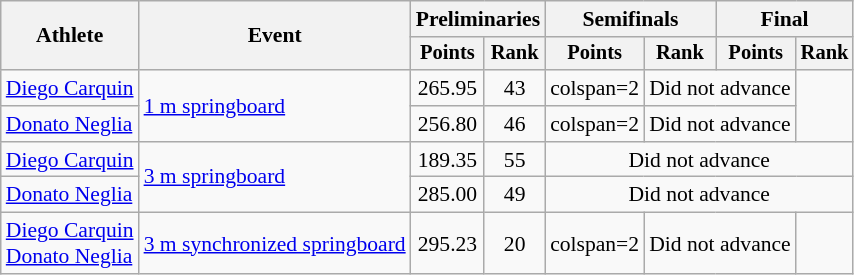<table class=wikitable style="font-size:90%;">
<tr>
<th rowspan="2">Athlete</th>
<th rowspan="2">Event</th>
<th colspan="2">Preliminaries</th>
<th colspan="2">Semifinals</th>
<th colspan="2">Final</th>
</tr>
<tr style="font-size:95%">
<th>Points</th>
<th>Rank</th>
<th>Points</th>
<th>Rank</th>
<th>Points</th>
<th>Rank</th>
</tr>
<tr align=center>
<td align=left><a href='#'>Diego Carquin</a></td>
<td align=left rowspan=2><a href='#'>1 m springboard</a></td>
<td>265.95</td>
<td>43</td>
<td>colspan=2 </td>
<td colspan=2>Did not advance</td>
</tr>
<tr align=center>
<td align=left><a href='#'>Donato Neglia</a></td>
<td>256.80</td>
<td>46</td>
<td>colspan=2 </td>
<td colspan=2>Did not advance</td>
</tr>
<tr align=center>
<td align=left><a href='#'>Diego Carquin</a></td>
<td align=left rowspan=2><a href='#'>3 m springboard</a></td>
<td>189.35</td>
<td>55</td>
<td colspan=4>Did not advance</td>
</tr>
<tr align=center>
<td align=left><a href='#'>Donato Neglia</a></td>
<td>285.00</td>
<td>49</td>
<td colspan=4>Did not advance</td>
</tr>
<tr align=center>
<td align=left><a href='#'>Diego Carquin</a><br><a href='#'>Donato Neglia</a></td>
<td align=left><a href='#'>3 m synchronized springboard</a></td>
<td>295.23</td>
<td>20</td>
<td>colspan=2 </td>
<td colspan=2>Did not advance</td>
</tr>
</table>
